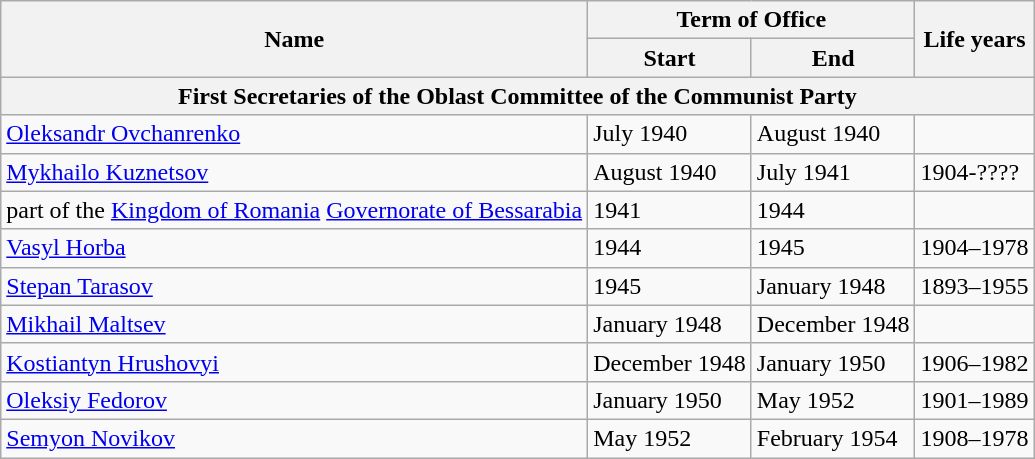<table class="wikitable">
<tr>
<th rowspan="2">Name</th>
<th colspan="2">Term of Office</th>
<th rowspan="2">Life years</th>
</tr>
<tr>
<th>Start</th>
<th>End</th>
</tr>
<tr>
<th colspan="4">First Secretaries of the Oblast Committee of the Communist Party</th>
</tr>
<tr>
<td><a href='#'>Oleksandr Ovchanrenko</a></td>
<td>July 1940</td>
<td>August 1940</td>
<td></td>
</tr>
<tr>
<td><a href='#'>Mykhailo Kuznetsov</a></td>
<td>August 1940</td>
<td>July 1941</td>
<td>1904-????</td>
</tr>
<tr>
<td>part of the <a href='#'>Kingdom of Romania</a> <a href='#'>Governorate of Bessarabia</a></td>
<td>1941</td>
<td>1944</td>
<td></td>
</tr>
<tr>
<td><a href='#'>Vasyl Horba</a></td>
<td>1944</td>
<td>1945</td>
<td>1904–1978</td>
</tr>
<tr>
<td><a href='#'>Stepan Tarasov</a></td>
<td>1945</td>
<td>January 1948</td>
<td>1893–1955</td>
</tr>
<tr>
<td><a href='#'>Mikhail Maltsev</a></td>
<td>January 1948</td>
<td>December 1948</td>
<td></td>
</tr>
<tr>
<td><a href='#'>Kostiantyn Hrushovyi</a></td>
<td>December 1948</td>
<td>January 1950</td>
<td>1906–1982</td>
</tr>
<tr>
<td><a href='#'>Oleksiy Fedorov</a></td>
<td>January 1950</td>
<td>May 1952</td>
<td>1901–1989</td>
</tr>
<tr>
<td><a href='#'>Semyon Novikov</a></td>
<td>May 1952</td>
<td>February 1954</td>
<td>1908–1978</td>
</tr>
</table>
